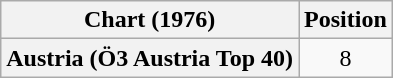<table class="wikitable plainrowheaders" style="text-align:center">
<tr>
<th scope="col">Chart (1976)</th>
<th scope="col">Position</th>
</tr>
<tr>
<th scope="row">Austria (Ö3 Austria Top 40)</th>
<td>8</td>
</tr>
</table>
